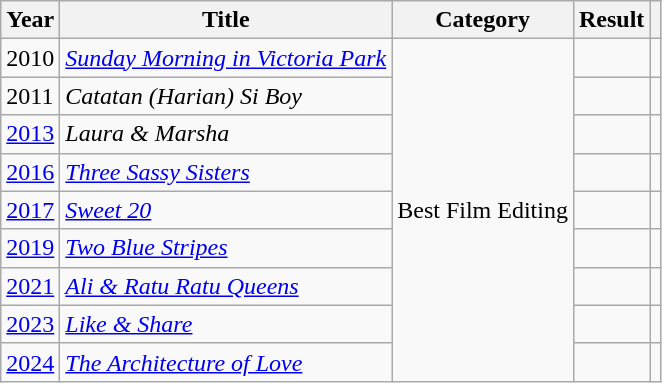<table class="wikitable">
<tr>
<th>Year</th>
<th>Title</th>
<th>Category</th>
<th>Result</th>
<th></th>
</tr>
<tr>
<td>2010</td>
<td><em><a href='#'>Sunday Morning in Victoria Park</a></em></td>
<td rowspan="9">Best Film Editing</td>
<td></td>
<td align="center"></td>
</tr>
<tr>
<td>2011</td>
<td><em>Catatan (Harian) Si Boy</em> </td>
<td></td>
<td align="center"></td>
</tr>
<tr>
<td><a href='#'>2013</a></td>
<td><em>Laura & Marsha</em></td>
<td></td>
<td align="center"></td>
</tr>
<tr>
<td><a href='#'>2016</a></td>
<td><em><a href='#'>Three Sassy Sisters</a></em></td>
<td></td>
<td align="center"></td>
</tr>
<tr>
<td><a href='#'>2017</a></td>
<td><em><a href='#'>Sweet 20</a></em></td>
<td></td>
<td align="center"></td>
</tr>
<tr>
<td><a href='#'>2019</a></td>
<td><em><a href='#'>Two Blue Stripes</a></em></td>
<td></td>
<td align="center"></td>
</tr>
<tr>
<td><a href='#'>2021</a></td>
<td><em><a href='#'>Ali & Ratu Ratu Queens</a></em></td>
<td></td>
<td align="center"></td>
</tr>
<tr>
<td><a href='#'>2023</a></td>
<td><em><a href='#'>Like & Share</a></em></td>
<td></td>
<td align="center"></td>
</tr>
<tr>
<td><a href='#'>2024</a></td>
<td><em><a href='#'>The Architecture of Love</a></em></td>
<td></td>
<td align="center"></td>
</tr>
</table>
